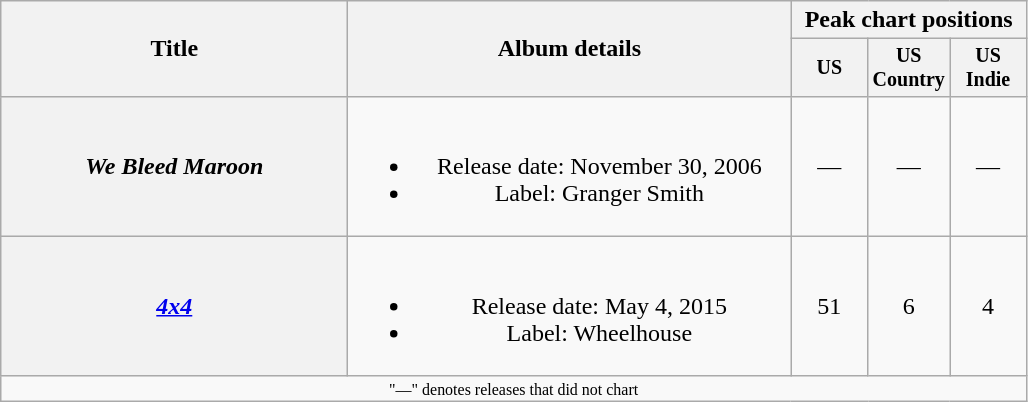<table class="wikitable plainrowheaders" style="text-align:center;">
<tr>
<th rowspan="2" style="width:14em;">Title</th>
<th rowspan="2" style="width:18em;">Album details</th>
<th colspan="3">Peak chart positions</th>
</tr>
<tr style="font-size:smaller;">
<th width="45">US</th>
<th width="45">US<br>Country</th>
<th width="45">US<br>Indie</th>
</tr>
<tr>
<th scope="row"><em>We Bleed Maroon</em></th>
<td><br><ul><li>Release date: November 30, 2006</li><li>Label: Granger Smith</li></ul></td>
<td>—</td>
<td>—</td>
<td>—</td>
</tr>
<tr>
<th scope="row"><em><a href='#'>4x4</a></em></th>
<td><br><ul><li>Release date: May 4, 2015</li><li>Label: Wheelhouse</li></ul></td>
<td>51</td>
<td>6</td>
<td>4</td>
</tr>
<tr>
<td colspan="5" style="font-size:8pt">"—" denotes releases that did not chart</td>
</tr>
</table>
